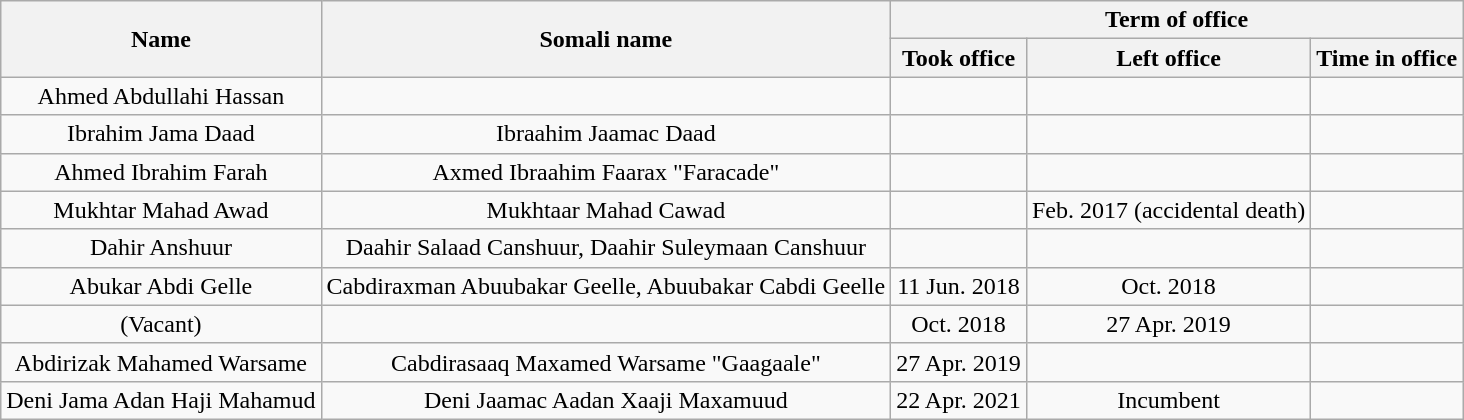<table class="wikitable" style="text-align:center">
<tr>
<th rowspan="2">Name</th>
<th rowspan="2">Somali name</th>
<th colspan="3">Term of office</th>
</tr>
<tr>
<th>Took office</th>
<th>Left office</th>
<th>Time in office</th>
</tr>
<tr>
<td>Ahmed Abdullahi Hassan</td>
<td></td>
<td></td>
<td></td>
<td></td>
</tr>
<tr>
<td>Ibrahim Jama Daad</td>
<td>Ibraahim Jaamac Daad</td>
<td></td>
<td></td>
<td></td>
</tr>
<tr>
<td>Ahmed Ibrahim Farah</td>
<td>Axmed Ibraahim Faarax "Faracade" </td>
<td></td>
<td></td>
<td></td>
</tr>
<tr>
<td>Mukhtar Mahad Awad</td>
<td>Mukhtaar Mahad Cawad</td>
<td></td>
<td>Feb. 2017 (accidental death)</td>
<td></td>
</tr>
<tr>
<td>Dahir Anshuur</td>
<td>Daahir Salaad Canshuur, Daahir Suleymaan Canshuur</td>
<td></td>
<td></td>
<td></td>
</tr>
<tr>
<td>Abukar Abdi Gelle</td>
<td>Cabdiraxman Abuubakar Geelle, Abuubakar Cabdi Geelle</td>
<td>11 Jun. 2018</td>
<td>Oct. 2018</td>
<td></td>
</tr>
<tr>
<td>(Vacant)</td>
<td></td>
<td>Oct. 2018</td>
<td>27 Apr. 2019</td>
<td></td>
</tr>
<tr>
<td>Abdirizak Mahamed Warsame</td>
<td>Cabdirasaaq Maxamed Warsame "Gaagaale"</td>
<td>27 Apr. 2019</td>
<td></td>
<td></td>
</tr>
<tr>
<td>Deni Jama Adan Haji Mahamud</td>
<td>Deni Jaamac Aadan Xaaji Maxamuud</td>
<td>22 Apr. 2021</td>
<td>Incumbent</td>
<td></td>
</tr>
</table>
